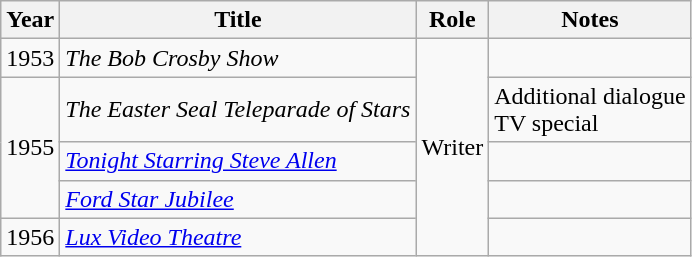<table class="wikitable sortable">
<tr>
<th>Year</th>
<th>Title</th>
<th>Role</th>
<th class= "unsortable">Notes</th>
</tr>
<tr>
<td>1953</td>
<td><em>The Bob Crosby Show</em></td>
<td rowspan="5">Writer</td>
<td></td>
</tr>
<tr>
<td rowspan="3">1955</td>
<td><em>The Easter Seal Teleparade of Stars</em></td>
<td>Additional dialogue <br> TV special</td>
</tr>
<tr>
<td><em><a href='#'>Tonight Starring Steve Allen</a></em></td>
<td></td>
</tr>
<tr>
<td><em><a href='#'>Ford Star Jubilee</a></em></td>
<td></td>
</tr>
<tr>
<td>1956</td>
<td><em><a href='#'>Lux Video Theatre</a></em></td>
<td></td>
</tr>
</table>
